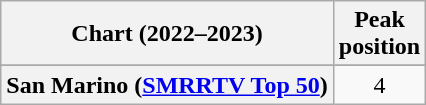<table class="wikitable sortable plainrowheaders" style="text-align:center">
<tr>
<th scope="col">Chart (2022–2023)</th>
<th scope="col">Peak<br>position</th>
</tr>
<tr>
</tr>
<tr>
</tr>
<tr>
</tr>
<tr>
</tr>
<tr>
</tr>
<tr>
</tr>
<tr>
</tr>
<tr>
<th scope="row">San Marino (<a href='#'>SMRRTV Top 50</a>)</th>
<td>4</td>
</tr>
</table>
